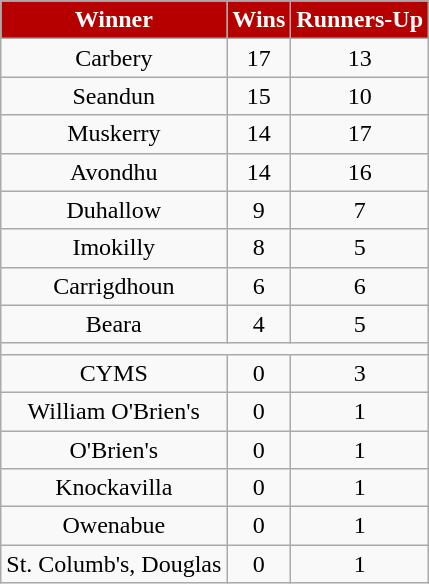<table class="wikitable sortable" style="text-align:center;">
<tr>
<th style="background:#B60000;color:white">Winner</th>
<th style="background:#B60000;color:white">Wins</th>
<th style="background:#B60000;color:white">Runners-Up</th>
</tr>
<tr>
<td>Carbery</td>
<td>17</td>
<td>13</td>
</tr>
<tr>
<td>Seandun</td>
<td>15</td>
<td>10</td>
</tr>
<tr>
<td>Muskerry</td>
<td>14</td>
<td>17</td>
</tr>
<tr>
<td>Avondhu</td>
<td>14</td>
<td>16</td>
</tr>
<tr>
<td>Duhallow</td>
<td>9</td>
<td>7</td>
</tr>
<tr>
<td>Imokilly</td>
<td>8</td>
<td>5</td>
</tr>
<tr>
<td>Carrigdhoun</td>
<td>6</td>
<td>6</td>
</tr>
<tr>
<td>Beara</td>
<td>4</td>
<td>5</td>
</tr>
<tr>
<td colspan="3"></td>
</tr>
<tr>
<td>CYMS</td>
<td>0</td>
<td>3</td>
</tr>
<tr>
<td>William O'Brien's</td>
<td>0</td>
<td>1</td>
</tr>
<tr>
<td>O'Brien's</td>
<td>0</td>
<td>1</td>
</tr>
<tr>
<td>Knockavilla</td>
<td>0</td>
<td>1</td>
</tr>
<tr>
<td>Owenabue</td>
<td>0</td>
<td>1</td>
</tr>
<tr>
<td>St. Columb's, Douglas</td>
<td>0</td>
<td>1</td>
</tr>
</table>
